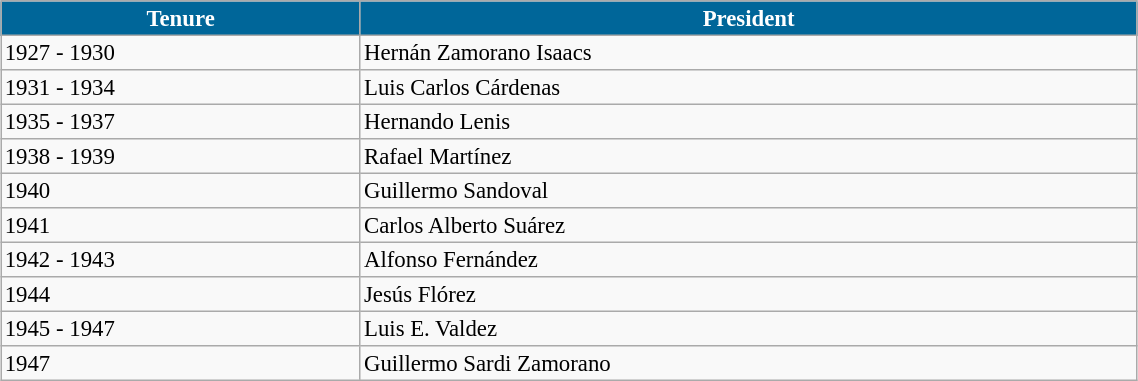<table align=center border=1 width=60% cellpadding="2" cellspacing="0" style="background: #f9f9f9; border: 1px #aaa solid; border-collapse: collapse; font-size: 95%;" width=60%>
<tr bgcolor=#006699 bgcolor="Darkred" style="color:white; border: 1px #aaa solid;">
<th>Tenure</th>
<th>President</th>
</tr>
<tr>
<td>1927 - 1930</td>
<td>Hernán Zamorano Isaacs</td>
</tr>
<tr>
<td>1931 - 1934</td>
<td>Luis Carlos Cárdenas</td>
</tr>
<tr>
<td>1935 - 1937</td>
<td>Hernando Lenis</td>
</tr>
<tr>
<td>1938 - 1939</td>
<td>Rafael Martínez</td>
</tr>
<tr>
<td>1940</td>
<td>Guillermo Sandoval</td>
</tr>
<tr>
<td>1941</td>
<td>Carlos Alberto Suárez</td>
</tr>
<tr>
<td>1942 - 1943</td>
<td>Alfonso Fernández</td>
</tr>
<tr>
<td>1944</td>
<td>Jesús Flórez</td>
</tr>
<tr>
<td>1945 - 1947</td>
<td>Luis E. Valdez</td>
</tr>
<tr>
<td>1947</td>
<td>Guillermo Sardi Zamorano</td>
</tr>
</table>
